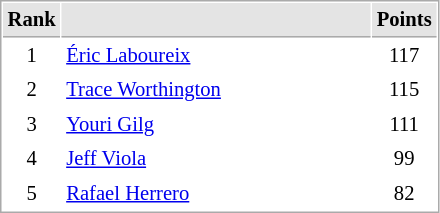<table cellspacing="1" cellpadding="3" style="border:1px solid #AAAAAA;font-size:86%">
<tr bgcolor="#E4E4E4">
<th style="border-bottom:1px solid #AAAAAA" width=10>Rank</th>
<th style="border-bottom:1px solid #AAAAAA" width=200></th>
<th style="border-bottom:1px solid #AAAAAA" width=20>Points</th>
</tr>
<tr>
<td align="center">1</td>
<td> <a href='#'>Éric Laboureix</a></td>
<td align=center>117</td>
</tr>
<tr>
<td align="center">2</td>
<td> <a href='#'>Trace Worthington</a></td>
<td align=center>115</td>
</tr>
<tr>
<td align="center">3</td>
<td> <a href='#'>Youri Gilg</a></td>
<td align=center>111</td>
</tr>
<tr>
<td align="center">4</td>
<td> <a href='#'>Jeff Viola</a></td>
<td align=center>99</td>
</tr>
<tr>
<td align="center">5</td>
<td> <a href='#'>Rafael Herrero</a></td>
<td align=center>82</td>
</tr>
</table>
